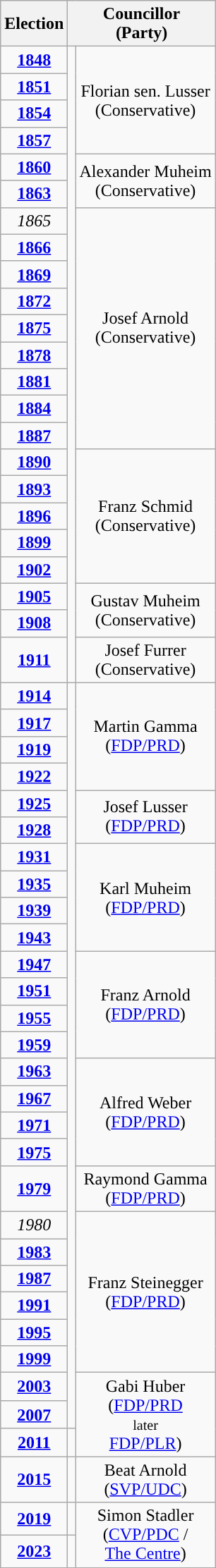<table class="wikitable" style="text-align:center">
<tr>
<th>Election</th>
<th colspan=2>Councillor<br>(Party)</th>
</tr>
<tr>
<td><strong><a href='#'>1848</a></strong></td>
<td rowspan=23; style="background-color: "></td>
<td rowspan=4>Florian sen. Lusser<br>(Conservative)</td>
</tr>
<tr>
<td><strong><a href='#'>1851</a></strong></td>
</tr>
<tr>
<td><strong><a href='#'>1854</a></strong></td>
</tr>
<tr>
<td><strong><a href='#'>1857</a></strong></td>
</tr>
<tr>
<td><strong><a href='#'>1860</a></strong></td>
<td rowspan=2>Alexander Muheim<br>(Conservative)</td>
</tr>
<tr>
<td><strong><a href='#'>1863</a></strong></td>
</tr>
<tr>
<td><em>1865</em></td>
<td rowspan=9>Josef Arnold<br>(Conservative)</td>
</tr>
<tr>
<td><strong><a href='#'>1866</a></strong></td>
</tr>
<tr>
<td><strong><a href='#'>1869</a></strong></td>
</tr>
<tr>
<td><strong><a href='#'>1872</a></strong></td>
</tr>
<tr>
<td><strong><a href='#'>1875</a></strong></td>
</tr>
<tr>
<td><strong><a href='#'>1878</a></strong></td>
</tr>
<tr>
<td><strong><a href='#'>1881</a></strong></td>
</tr>
<tr>
<td><strong><a href='#'>1884</a></strong></td>
</tr>
<tr>
<td><strong><a href='#'>1887</a></strong></td>
</tr>
<tr>
<td><strong><a href='#'>1890</a></strong></td>
<td rowspan=5>Franz Schmid<br>(Conservative)</td>
</tr>
<tr>
<td><strong><a href='#'>1893</a></strong></td>
</tr>
<tr>
<td><strong><a href='#'>1896</a></strong></td>
</tr>
<tr>
<td><strong><a href='#'>1899</a></strong></td>
</tr>
<tr>
<td><strong><a href='#'>1902</a></strong></td>
</tr>
<tr>
<td><strong><a href='#'>1905</a></strong></td>
<td rowspan=2>Gustav Muheim<br>(Conservative)</td>
</tr>
<tr>
<td><strong><a href='#'>1908</a></strong></td>
</tr>
<tr>
<td><strong><a href='#'>1911</a></strong></td>
<td rowspan=1>Josef Furrer<br>(Conservative)</td>
</tr>
<tr>
<td><strong><a href='#'>1914</a></strong></td>
<td rowspan=27; style="background-color: "></td>
<td rowspan=4>Martin Gamma<br>(<a href='#'>FDP/PRD</a>)</td>
</tr>
<tr>
<td><strong><a href='#'>1917</a></strong></td>
</tr>
<tr>
<td><strong><a href='#'>1919</a></strong></td>
</tr>
<tr>
<td><strong><a href='#'>1922</a></strong></td>
</tr>
<tr>
<td><strong><a href='#'>1925</a></strong></td>
<td rowspan=2>Josef Lusser<br>(<a href='#'>FDP/PRD</a>)</td>
</tr>
<tr>
<td><strong><a href='#'>1928</a></strong></td>
</tr>
<tr>
<td><strong><a href='#'>1931</a></strong></td>
<td rowspan=4>Karl Muheim<br>(<a href='#'>FDP/PRD</a>)</td>
</tr>
<tr>
<td><strong><a href='#'>1935</a></strong></td>
</tr>
<tr>
<td><strong><a href='#'>1939</a></strong></td>
</tr>
<tr>
<td><strong><a href='#'>1943</a></strong></td>
</tr>
<tr>
<td><strong><a href='#'>1947</a></strong></td>
<td rowspan=4>Franz Arnold<br>(<a href='#'>FDP/PRD</a>)</td>
</tr>
<tr>
<td><strong><a href='#'>1951</a></strong></td>
</tr>
<tr>
<td><strong><a href='#'>1955</a></strong></td>
</tr>
<tr>
<td><strong><a href='#'>1959</a></strong></td>
</tr>
<tr>
<td><strong><a href='#'>1963</a></strong></td>
<td rowspan=4>Alfred Weber<br>(<a href='#'>FDP/PRD</a>)</td>
</tr>
<tr>
<td><strong><a href='#'>1967</a></strong></td>
</tr>
<tr>
<td><strong><a href='#'>1971</a></strong></td>
</tr>
<tr>
<td><strong><a href='#'>1975</a></strong></td>
</tr>
<tr>
<td><strong><a href='#'>1979</a></strong></td>
<td rowspan=1>Raymond Gamma<br>(<a href='#'>FDP/PRD</a>)</td>
</tr>
<tr>
<td><em>1980</em></td>
<td rowspan=6>Franz Steinegger<br>(<a href='#'>FDP/PRD</a>)</td>
</tr>
<tr>
<td><strong><a href='#'>1983</a></strong></td>
</tr>
<tr>
<td><strong><a href='#'>1987</a></strong></td>
</tr>
<tr>
<td><strong><a href='#'>1991</a></strong></td>
</tr>
<tr>
<td><strong><a href='#'>1995</a></strong></td>
</tr>
<tr>
<td><strong><a href='#'>1999</a></strong></td>
</tr>
<tr>
<td><strong><a href='#'>2003</a></strong></td>
<td rowspan=3>Gabi Huber<br>(<a href='#'>FDP/PRD</a><br><small>later</small><br><a href='#'>FDP/PLR</a>)</td>
</tr>
<tr>
<td><strong><a href='#'>2007</a></strong></td>
</tr>
<tr>
<td><strong><a href='#'>2011</a></strong></td>
<td rowspan=1; style="background-color: "></td>
</tr>
<tr>
<td><strong><a href='#'>2015</a></strong></td>
<td rowspan=1; style="background-color: "></td>
<td rowspan=1>Beat Arnold<br>(<a href='#'>SVP/UDC</a>)</td>
</tr>
<tr>
<td><strong><a href='#'>2019</a></strong></td>
<td rowspan=1; style="background-color: "></td>
<td rowspan=2>Simon Stadler<br>(<a href='#'>CVP/PDC</a> /<br><a href='#'>The Centre</a>)</td>
</tr>
<tr>
<td><strong><a href='#'>2023</a></strong></td>
<td rowspan=1; style="background-color: "></td>
</tr>
</table>
